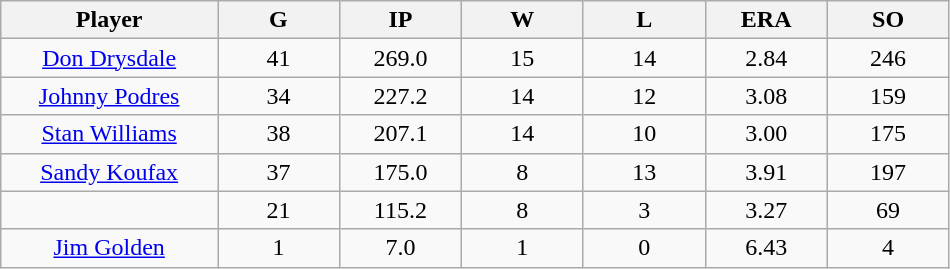<table class="wikitable sortable">
<tr>
<th bgcolor="#DDDDFF" width="16%">Player</th>
<th bgcolor="#DDDDFF" width="9%">G</th>
<th bgcolor="#DDDDFF" width="9%">IP</th>
<th bgcolor="#DDDDFF" width="9%">W</th>
<th bgcolor="#DDDDFF" width="9%">L</th>
<th bgcolor="#DDDDFF" width="9%">ERA</th>
<th bgcolor="#DDDDFF" width="9%">SO</th>
</tr>
<tr align="center">
<td><a href='#'>Don Drysdale</a></td>
<td>41</td>
<td>269.0</td>
<td>15</td>
<td>14</td>
<td>2.84</td>
<td>246</td>
</tr>
<tr align="center">
<td><a href='#'>Johnny Podres</a></td>
<td>34</td>
<td>227.2</td>
<td>14</td>
<td>12</td>
<td>3.08</td>
<td>159</td>
</tr>
<tr align="center">
<td><a href='#'>Stan Williams</a></td>
<td>38</td>
<td>207.1</td>
<td>14</td>
<td>10</td>
<td>3.00</td>
<td>175</td>
</tr>
<tr align="center">
<td><a href='#'>Sandy Koufax</a></td>
<td>37</td>
<td>175.0</td>
<td>8</td>
<td>13</td>
<td>3.91</td>
<td>197</td>
</tr>
<tr align="center">
<td></td>
<td>21</td>
<td>115.2</td>
<td>8</td>
<td>3</td>
<td>3.27</td>
<td>69</td>
</tr>
<tr align="center">
<td><a href='#'>Jim Golden</a></td>
<td>1</td>
<td>7.0</td>
<td>1</td>
<td>0</td>
<td>6.43</td>
<td>4</td>
</tr>
</table>
